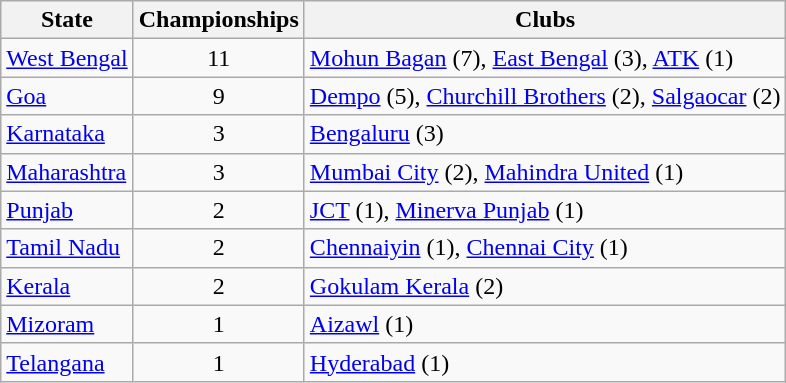<table class="wikitable">
<tr>
<th>State</th>
<th>Championships</th>
<th>Clubs</th>
</tr>
<tr>
<td><a href='#'>West Bengal</a></td>
<td align="center">11</td>
<td><a href='#'>Mohun Bagan</a> (7), <a href='#'>East Bengal</a> (3), <a href='#'>ATK</a> (1)</td>
</tr>
<tr>
<td><a href='#'>Goa</a></td>
<td align="center">9</td>
<td><a href='#'>Dempo</a> (5), <a href='#'>Churchill Brothers</a> (2), <a href='#'>Salgaocar</a> (2)</td>
</tr>
<tr>
<td><a href='#'>Karnataka</a></td>
<td align="center">3</td>
<td><a href='#'>Bengaluru</a> (3)</td>
</tr>
<tr>
<td><a href='#'>Maharashtra</a></td>
<td align="center">3</td>
<td><a href='#'>Mumbai City</a> (2), <a href='#'>Mahindra United</a> (1)</td>
</tr>
<tr>
<td><a href='#'>Punjab</a></td>
<td align="center">2</td>
<td><a href='#'>JCT</a> (1), <a href='#'>Minerva Punjab</a> (1)</td>
</tr>
<tr>
<td><a href='#'>Tamil Nadu</a></td>
<td align="center">2</td>
<td><a href='#'>Chennaiyin</a> (1), <a href='#'>Chennai City</a> (1)</td>
</tr>
<tr>
<td><a href='#'>Kerala</a></td>
<td align="center">2</td>
<td><a href='#'>Gokulam Kerala</a> (2)</td>
</tr>
<tr>
<td><a href='#'>Mizoram</a></td>
<td align="center">1</td>
<td><a href='#'>Aizawl</a> (1)</td>
</tr>
<tr>
<td><a href='#'>Telangana</a></td>
<td align="center">1</td>
<td><a href='#'>Hyderabad</a> (1)</td>
</tr>
</table>
